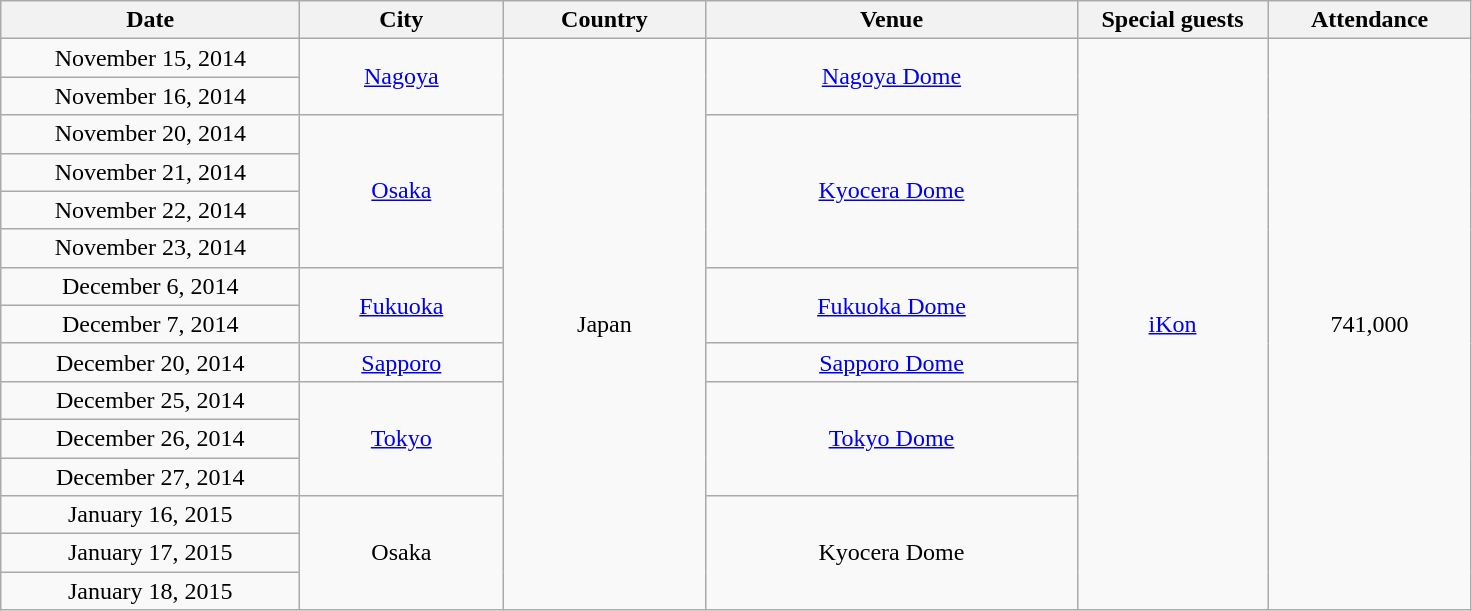<table class="wikitable" style="text-align:center;">
<tr>
<th scope="col" style="width:12em;">Date</th>
<th scope="col" style="width:8em;">City</th>
<th scope="col" style="width:8em;">Country</th>
<th scope="col" style="width:15em;">Venue</th>
<th scope="col" style="width:7.5em;">Special guests</th>
<th scope="col" style="width:8em;">Attendance</th>
</tr>
<tr>
<td>November 15, 2014</td>
<td rowspan=2><a href='#'>Nagoya</a></td>
<td rowspan=15>Japan</td>
<td rowspan=2><a href='#'>Nagoya Dome</a></td>
<td rowspan=15><a href='#'>iKon</a></td>
<td rowspan=15>741,000</td>
</tr>
<tr>
<td>November 16, 2014</td>
</tr>
<tr>
<td>November 20, 2014</td>
<td rowspan=4><a href='#'>Osaka</a></td>
<td rowspan=4><a href='#'>Kyocera Dome</a></td>
</tr>
<tr>
<td>November 21, 2014</td>
</tr>
<tr>
<td>November 22, 2014</td>
</tr>
<tr>
<td>November 23, 2014</td>
</tr>
<tr>
<td>December 6, 2014</td>
<td rowspan=2><a href='#'>Fukuoka</a></td>
<td rowspan=2><a href='#'>Fukuoka Dome</a></td>
</tr>
<tr>
<td>December 7, 2014</td>
</tr>
<tr>
<td>December 20, 2014</td>
<td rowspan=1><a href='#'>Sapporo</a></td>
<td rowspan=1><a href='#'>Sapporo Dome</a></td>
</tr>
<tr>
<td>December 25, 2014</td>
<td rowspan=3><a href='#'>Tokyo</a></td>
<td rowspan=3><a href='#'>Tokyo Dome</a></td>
</tr>
<tr>
<td>December 26, 2014</td>
</tr>
<tr>
<td>December 27, 2014</td>
</tr>
<tr>
<td>January 16, 2015</td>
<td rowspan=3>Osaka</td>
<td rowspan=3>Kyocera Dome</td>
</tr>
<tr>
<td>January 17, 2015</td>
</tr>
<tr>
<td>January 18, 2015</td>
</tr>
</table>
